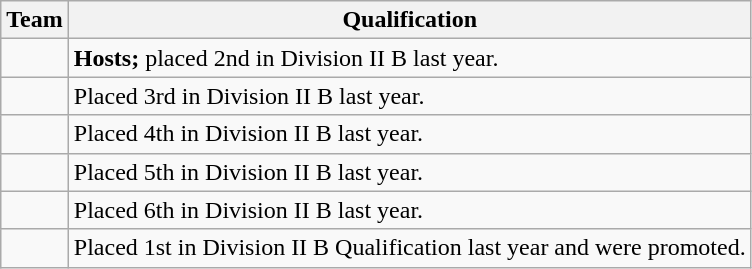<table class="wikitable">
<tr>
<th>Team</th>
<th>Qualification</th>
</tr>
<tr>
<td></td>
<td><strong>Hosts;</strong> placed 2nd in Division II B last year.</td>
</tr>
<tr>
<td></td>
<td>Placed 3rd in Division II B last year.</td>
</tr>
<tr>
<td></td>
<td>Placed 4th in Division II B last year.</td>
</tr>
<tr>
<td></td>
<td>Placed 5th in Division II B last year.</td>
</tr>
<tr>
<td></td>
<td>Placed 6th in Division II B last year.</td>
</tr>
<tr>
<td></td>
<td>Placed 1st in Division II B Qualification last year and were promoted.</td>
</tr>
</table>
